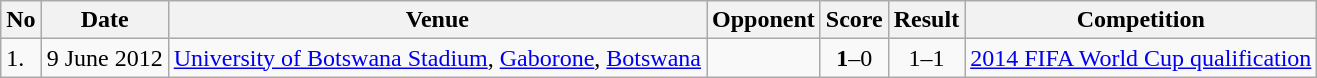<table class="wikitable" style="font-size:100%;">
<tr>
<th>No</th>
<th>Date</th>
<th>Venue</th>
<th>Opponent</th>
<th>Score</th>
<th>Result</th>
<th>Competition</th>
</tr>
<tr>
<td>1.</td>
<td>9 June 2012</td>
<td><a href='#'>University of Botswana Stadium</a>, <a href='#'>Gaborone</a>, <a href='#'>Botswana</a></td>
<td></td>
<td align=center><strong>1</strong>–0</td>
<td align=center>1–1</td>
<td><a href='#'>2014 FIFA World Cup qualification</a></td>
</tr>
</table>
